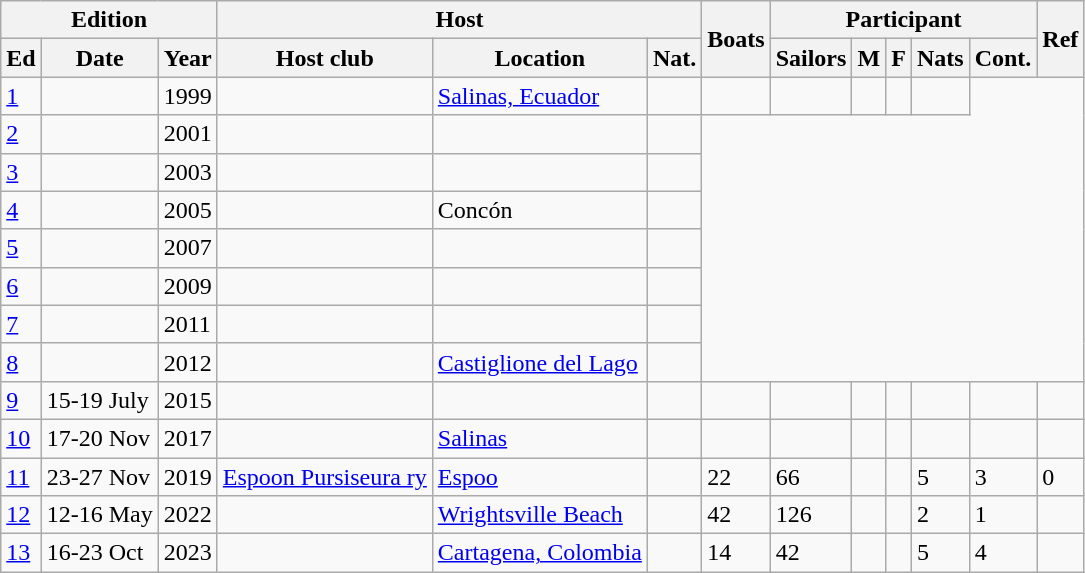<table class="wikitable sortable">
<tr>
<th colspan=3>Edition</th>
<th colspan=3>Host</th>
<th rowspan=2>Boats</th>
<th colspan=5>Participant</th>
<th rowspan=2>Ref</th>
</tr>
<tr>
<th>Ed</th>
<th>Date</th>
<th>Year</th>
<th>Host club</th>
<th>Location</th>
<th>Nat.</th>
<th>Sailors</th>
<th>M</th>
<th>F</th>
<th>Nats</th>
<th>Cont.</th>
</tr>
<tr>
<td><a href='#'>1</a></td>
<td></td>
<td>1999</td>
<td></td>
<td><a href='#'>Salinas, Ecuador</a></td>
<td></td>
<td></td>
<td></td>
<td></td>
<td></td>
<td></td>
</tr>
<tr>
<td><a href='#'>2</a></td>
<td></td>
<td>2001</td>
<td></td>
<td></td>
<td></td>
</tr>
<tr>
<td><a href='#'>3</a></td>
<td></td>
<td>2003</td>
<td></td>
<td></td>
<td></td>
</tr>
<tr>
<td><a href='#'>4</a></td>
<td></td>
<td>2005</td>
<td></td>
<td>Concón</td>
<td></td>
</tr>
<tr>
<td><a href='#'>5</a></td>
<td></td>
<td>2007</td>
<td></td>
<td></td>
<td></td>
</tr>
<tr>
<td><a href='#'>6</a></td>
<td></td>
<td>2009</td>
<td></td>
<td></td>
<td></td>
</tr>
<tr>
<td><a href='#'>7</a></td>
<td></td>
<td>2011</td>
<td></td>
<td></td>
<td></td>
</tr>
<tr>
<td><a href='#'>8</a></td>
<td></td>
<td>2012</td>
<td></td>
<td><a href='#'>Castiglione del Lago</a></td>
<td></td>
</tr>
<tr>
<td><a href='#'>9</a></td>
<td>15-19 July</td>
<td>2015</td>
<td></td>
<td></td>
<td></td>
<td></td>
<td></td>
<td></td>
<td></td>
<td></td>
<td></td>
<td></td>
</tr>
<tr>
<td><a href='#'>10</a></td>
<td>17-20 Nov</td>
<td>2017</td>
<td></td>
<td><a href='#'>Salinas</a></td>
<td></td>
<td></td>
<td></td>
<td></td>
<td></td>
<td></td>
<td></td>
<td></td>
</tr>
<tr>
<td><a href='#'>11</a></td>
<td>23-27 Nov</td>
<td>2019</td>
<td><a href='#'>Espoon Pursiseura ry</a></td>
<td><a href='#'>Espoo</a></td>
<td></td>
<td>22</td>
<td>66</td>
<td></td>
<td></td>
<td>5</td>
<td>3</td>
<td>0</td>
</tr>
<tr>
<td><a href='#'>12</a></td>
<td>12-16 May</td>
<td>2022</td>
<td></td>
<td><a href='#'>Wrightsville Beach</a></td>
<td></td>
<td>42</td>
<td>126</td>
<td></td>
<td></td>
<td>2</td>
<td>1</td>
<td></td>
</tr>
<tr>
<td><a href='#'>13</a></td>
<td>16-23 Oct</td>
<td>2023</td>
<td></td>
<td><a href='#'>Cartagena, Colombia</a></td>
<td></td>
<td>14</td>
<td>42</td>
<td></td>
<td></td>
<td>5</td>
<td>4</td>
<td></td>
</tr>
</table>
